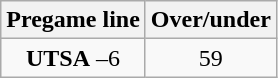<table class="wikitable">
<tr align="center">
<th style=>Pregame line</th>
<th style=>Over/under</th>
</tr>
<tr align="center">
<td><strong>UTSA</strong> –6</td>
<td>59</td>
</tr>
</table>
